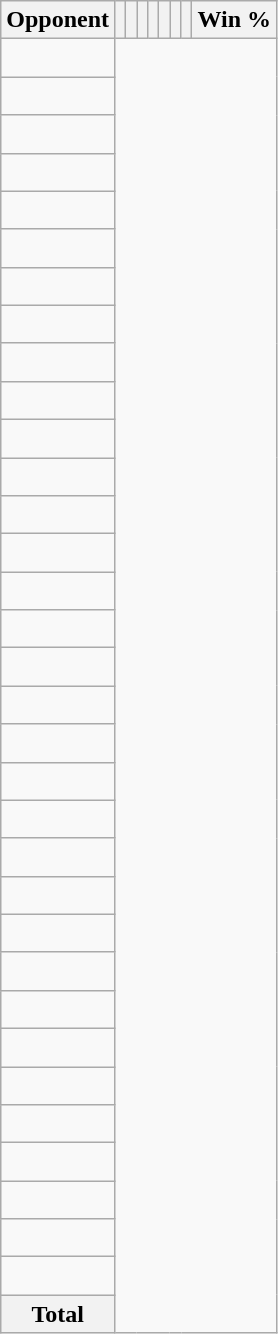<table class="wikitable sortable collapsible collapsed" style="text-align: center;">
<tr>
<th>Opponent</th>
<th></th>
<th></th>
<th></th>
<th></th>
<th></th>
<th></th>
<th></th>
<th>Win %</th>
</tr>
<tr>
<td align="left"><br></td>
</tr>
<tr>
<td align="left"><br></td>
</tr>
<tr>
<td align="left"><br></td>
</tr>
<tr>
<td align="left"><br></td>
</tr>
<tr>
<td align="left"><br></td>
</tr>
<tr>
<td align="left"><br></td>
</tr>
<tr>
<td align="left"><br></td>
</tr>
<tr>
<td align="left"><br></td>
</tr>
<tr>
<td align="left"><br></td>
</tr>
<tr>
<td align="left"><br></td>
</tr>
<tr>
<td align="left"><br></td>
</tr>
<tr>
<td align="left"><br></td>
</tr>
<tr>
<td align="left"><br></td>
</tr>
<tr>
<td align="left"><br></td>
</tr>
<tr>
<td align="left"><br></td>
</tr>
<tr>
<td align="left"><br></td>
</tr>
<tr>
<td align="left"><br></td>
</tr>
<tr>
<td align="left"><br></td>
</tr>
<tr>
<td align="left"><br></td>
</tr>
<tr>
<td align="left"><br></td>
</tr>
<tr>
<td align="left"><br></td>
</tr>
<tr>
<td align="left"><br></td>
</tr>
<tr>
<td align="left"><br></td>
</tr>
<tr>
<td align="left"><br></td>
</tr>
<tr>
<td align="left"><br></td>
</tr>
<tr>
<td align="left"><br></td>
</tr>
<tr>
<td align="left"><br></td>
</tr>
<tr>
<td align="left"><br></td>
</tr>
<tr>
<td align="left"><br></td>
</tr>
<tr>
<td align="left"><br></td>
</tr>
<tr>
<td align="left"><br></td>
</tr>
<tr>
<td align="left"><br></td>
</tr>
<tr>
<td align="left"><br></td>
</tr>
<tr class="sortbottom">
<th>Total<br></th>
</tr>
</table>
